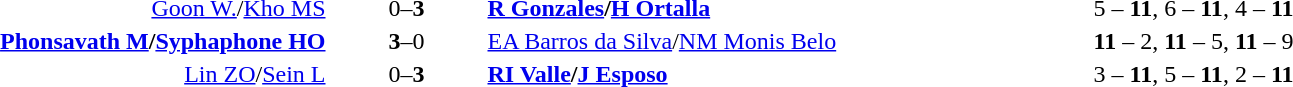<table>
<tr>
<th width=400></th>
<th width=100></th>
<th width=400></th>
</tr>
<tr>
<td align=right><a href='#'>Goon W.</a>/<a href='#'>Kho MS</a> </td>
<td align=center>0–<strong>3</strong></td>
<td> <strong><a href='#'>R Gonzales</a>/<a href='#'>H Ortalla</a></strong></td>
<td>5 – <strong>11</strong>, 6 – <strong>11</strong>, 4 – <strong>11</strong></td>
</tr>
<tr>
<td align=right><strong><a href='#'>Phonsavath M</a>/<a href='#'>Syphaphone HO</a></strong> </td>
<td align=center><strong>3</strong>–0</td>
<td> <a href='#'>EA Barros da Silva</a>/<a href='#'>NM Monis Belo</a></td>
<td><strong>11</strong> – 2, <strong>11</strong> – 5, <strong>11</strong> – 9</td>
</tr>
<tr>
<td align=right><a href='#'>Lin ZO</a>/<a href='#'>Sein L</a> </td>
<td align=center>0–<strong>3</strong></td>
<td> <strong><a href='#'>RI Valle</a>/<a href='#'>J Esposo</a></strong></td>
<td>3 – <strong>11</strong>, 5 – <strong>11</strong>, 2 – <strong>11</strong></td>
</tr>
</table>
